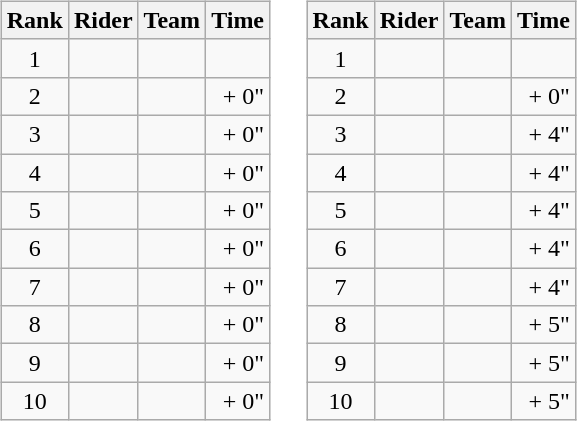<table>
<tr>
<td><br><table class="wikitable">
<tr>
<th scope="col">Rank</th>
<th scope="col">Rider</th>
<th scope="col">Team</th>
<th scope="col">Time</th>
</tr>
<tr>
<td style="text-align:center;">1</td>
<td> </td>
<td></td>
<td style="text-align:right;"></td>
</tr>
<tr>
<td style="text-align:center;">2</td>
<td></td>
<td></td>
<td style="text-align:right;">+ 0"</td>
</tr>
<tr>
<td style="text-align:center;">3</td>
<td></td>
<td></td>
<td style="text-align:right;">+ 0"</td>
</tr>
<tr>
<td style="text-align:center;">4</td>
<td></td>
<td></td>
<td style="text-align:right;">+ 0"</td>
</tr>
<tr>
<td style="text-align:center;">5</td>
<td></td>
<td></td>
<td style="text-align:right;">+ 0"</td>
</tr>
<tr>
<td style="text-align:center;">6</td>
<td></td>
<td></td>
<td style="text-align:right;">+ 0"</td>
</tr>
<tr>
<td style="text-align:center;">7</td>
<td></td>
<td></td>
<td style="text-align:right;">+ 0"</td>
</tr>
<tr>
<td style="text-align:center;">8</td>
<td></td>
<td></td>
<td style="text-align:right;">+ 0"</td>
</tr>
<tr>
<td style="text-align:center;">9</td>
<td></td>
<td></td>
<td style="text-align:right;">+ 0"</td>
</tr>
<tr>
<td style="text-align:center;">10</td>
<td></td>
<td></td>
<td style="text-align:right;">+ 0"</td>
</tr>
</table>
</td>
<td></td>
<td><br><table class="wikitable">
<tr>
<th scope="col">Rank</th>
<th scope="col">Rider</th>
<th scope="col">Team</th>
<th scope="col">Time</th>
</tr>
<tr>
<td style="text-align:center;">1</td>
<td> </td>
<td></td>
<td style="text-align:right;"></td>
</tr>
<tr>
<td style="text-align:center;">2</td>
<td></td>
<td></td>
<td style="text-align:right;">+ 0"</td>
</tr>
<tr>
<td style="text-align:center;">3</td>
<td></td>
<td></td>
<td style="text-align:right;">+ 4"</td>
</tr>
<tr>
<td style="text-align:center;">4</td>
<td></td>
<td></td>
<td style="text-align:right;">+ 4"</td>
</tr>
<tr>
<td style="text-align:center;">5</td>
<td></td>
<td></td>
<td style="text-align:right;">+ 4"</td>
</tr>
<tr>
<td style="text-align:center;">6</td>
<td></td>
<td></td>
<td style="text-align:right;">+ 4"</td>
</tr>
<tr>
<td style="text-align:center;">7</td>
<td></td>
<td></td>
<td style="text-align:right;">+ 4"</td>
</tr>
<tr>
<td style="text-align:center;">8</td>
<td></td>
<td></td>
<td style="text-align:right;">+ 5"</td>
</tr>
<tr>
<td style="text-align:center;">9</td>
<td></td>
<td></td>
<td style="text-align:right;">+ 5"</td>
</tr>
<tr>
<td style="text-align:center;">10</td>
<td></td>
<td></td>
<td style="text-align:right;">+ 5"</td>
</tr>
</table>
</td>
</tr>
</table>
